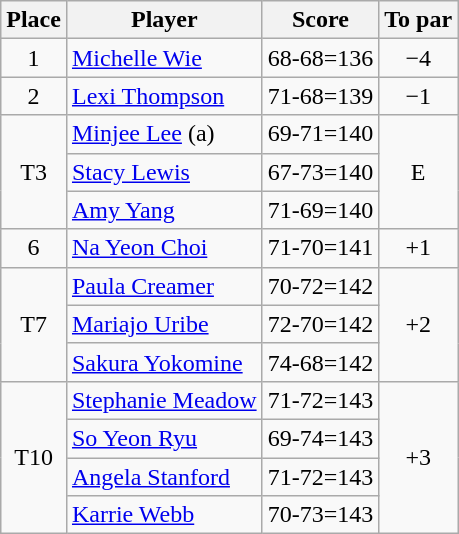<table class="wikitable">
<tr>
<th>Place</th>
<th>Player</th>
<th>Score</th>
<th>To par</th>
</tr>
<tr>
<td align=center>1</td>
<td> <a href='#'>Michelle Wie</a></td>
<td>68-68=136</td>
<td align=center>−4</td>
</tr>
<tr>
<td align=center>2</td>
<td> <a href='#'>Lexi Thompson</a></td>
<td>71-68=139</td>
<td align=center>−1</td>
</tr>
<tr>
<td rowspan=3 align=center>T3</td>
<td> <a href='#'>Minjee Lee</a> (a)</td>
<td>69-71=140</td>
<td rowspan=3 align=center>E</td>
</tr>
<tr>
<td> <a href='#'>Stacy Lewis</a></td>
<td>67-73=140</td>
</tr>
<tr>
<td> <a href='#'>Amy Yang</a></td>
<td>71-69=140</td>
</tr>
<tr>
<td align=center>6</td>
<td> <a href='#'>Na Yeon Choi</a></td>
<td>71-70=141</td>
<td align=center>+1</td>
</tr>
<tr>
<td rowspan=3 align=center>T7</td>
<td> <a href='#'>Paula Creamer</a></td>
<td>70-72=142</td>
<td rowspan=3 align=center>+2</td>
</tr>
<tr>
<td> <a href='#'>Mariajo Uribe</a></td>
<td>72-70=142</td>
</tr>
<tr>
<td> <a href='#'>Sakura Yokomine</a></td>
<td>74-68=142</td>
</tr>
<tr>
<td rowspan=4 align=center>T10</td>
<td> <a href='#'>Stephanie Meadow</a></td>
<td>71-72=143</td>
<td rowspan=4 align=center>+3</td>
</tr>
<tr>
<td> <a href='#'>So Yeon Ryu</a></td>
<td>69-74=143</td>
</tr>
<tr>
<td> <a href='#'>Angela Stanford</a></td>
<td>71-72=143</td>
</tr>
<tr>
<td> <a href='#'>Karrie Webb</a></td>
<td>70-73=143</td>
</tr>
</table>
